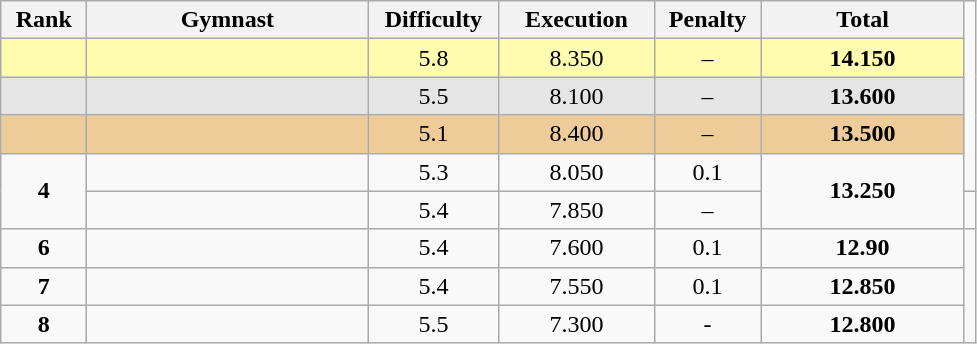<table class="wikitable sortable" style="text-align:center">
<tr>
<th scope="col" style="width:50px;">Rank</th>
<th scope="col" style="width:180px;">Gymnast</th>
<th scope="col" style="width:5em">Difficulty</th>
<th style="width:6em">Execution</th>
<th style="width:4em">Penalty</th>
<th style="width:8em">Total</th>
</tr>
<tr style="background:#fffcaf;">
<td></td>
<td align=left></td>
<td>5.8</td>
<td>8.350</td>
<td>–</td>
<td><strong>14.150</strong></td>
</tr>
<tr style="background:#e5e5e5;">
<td></td>
<td align=left></td>
<td>5.5</td>
<td>8.100</td>
<td>–</td>
<td><strong>13.600</strong></td>
</tr>
<tr style="background:#ec9;">
<td></td>
<td align=left></td>
<td>5.1</td>
<td>8.400</td>
<td>–</td>
<td><strong>13.500</strong></td>
</tr>
<tr>
<td rowspan="2"><strong>4</strong></td>
<td align=left></td>
<td>5.3</td>
<td>8.050</td>
<td>0.1</td>
<td rowspan="2"><strong>13.250</strong></td>
</tr>
<tr>
<td align=left></td>
<td>5.4</td>
<td>7.850</td>
<td>–</td>
<td></td>
</tr>
<tr>
<td><strong>6</strong></td>
<td align=left></td>
<td>5.4</td>
<td>7.600</td>
<td>0.1</td>
<td><strong>12.90</strong></td>
</tr>
<tr>
<td><strong>7</strong></td>
<td align=left></td>
<td>5.4</td>
<td>7.550</td>
<td>0.1</td>
<td><strong>12.850</strong></td>
</tr>
<tr>
<td><strong>8</strong></td>
<td align=left></td>
<td>5.5</td>
<td>7.300</td>
<td>-</td>
<td><strong>12.800</strong></td>
</tr>
</table>
